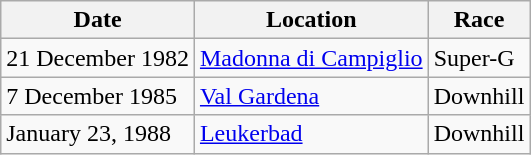<table class="wikitable">
<tr>
<th>Date</th>
<th>Location</th>
<th>Race</th>
</tr>
<tr>
<td>21 December 1982</td>
<td> <a href='#'>Madonna di Campiglio</a></td>
<td>Super-G</td>
</tr>
<tr>
<td>7 December 1985</td>
<td> <a href='#'>Val Gardena</a></td>
<td>Downhill</td>
</tr>
<tr>
<td>January 23, 1988</td>
<td> <a href='#'>Leukerbad</a></td>
<td>Downhill</td>
</tr>
</table>
